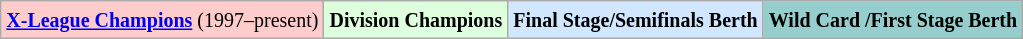<table class="wikitable">
<tr>
<td bgcolor="#FFCCCC"><small><strong><a href='#'>X-League Champions</a></strong> (1997–present)</small></td>
<td bgcolor="#DDFFDD"><small><strong>Division Champions</strong></small></td>
<td bgcolor="#D0E7FF"><small><strong>Final Stage/Semifinals Berth</strong></small></td>
<td bgcolor="#96CDCD"><small><strong>Wild Card /First Stage Berth</strong></small></td>
</tr>
</table>
